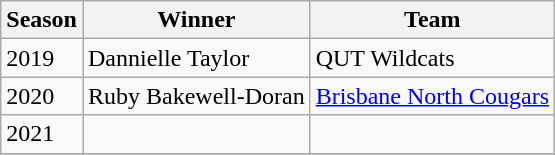<table class="wikitable collapsible">
<tr>
<th>Season</th>
<th>Winner</th>
<th>Team</th>
</tr>
<tr>
<td>2019</td>
<td>Dannielle Taylor</td>
<td>QUT Wildcats</td>
</tr>
<tr>
<td>2020</td>
<td>Ruby Bakewell-Doran</td>
<td><a href='#'>Brisbane North Cougars</a></td>
</tr>
<tr>
<td>2021</td>
<td></td>
<td></td>
</tr>
<tr>
</tr>
</table>
